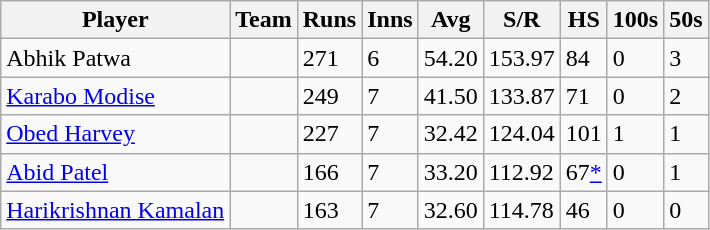<table class="wikitable">
<tr>
<th>Player</th>
<th>Team</th>
<th>Runs</th>
<th>Inns</th>
<th>Avg</th>
<th>S/R</th>
<th>HS</th>
<th>100s</th>
<th>50s</th>
</tr>
<tr>
<td>Abhik Patwa</td>
<td></td>
<td>271</td>
<td>6</td>
<td>54.20</td>
<td>153.97</td>
<td>84</td>
<td>0</td>
<td>3</td>
</tr>
<tr>
<td><a href='#'>Karabo Modise</a></td>
<td></td>
<td>249</td>
<td>7</td>
<td>41.50</td>
<td>133.87</td>
<td>71</td>
<td>0</td>
<td>2</td>
</tr>
<tr>
<td><a href='#'>Obed Harvey</a></td>
<td></td>
<td>227</td>
<td>7</td>
<td>32.42</td>
<td>124.04</td>
<td>101</td>
<td>1</td>
<td>1</td>
</tr>
<tr>
<td><a href='#'>Abid Patel</a></td>
<td></td>
<td>166</td>
<td>7</td>
<td>33.20</td>
<td>112.92</td>
<td>67<a href='#'>*</a></td>
<td>0</td>
<td>1</td>
</tr>
<tr>
<td><a href='#'>Harikrishnan Kamalan</a></td>
<td></td>
<td>163</td>
<td>7</td>
<td>32.60</td>
<td>114.78</td>
<td>46</td>
<td>0</td>
<td>0</td>
</tr>
</table>
